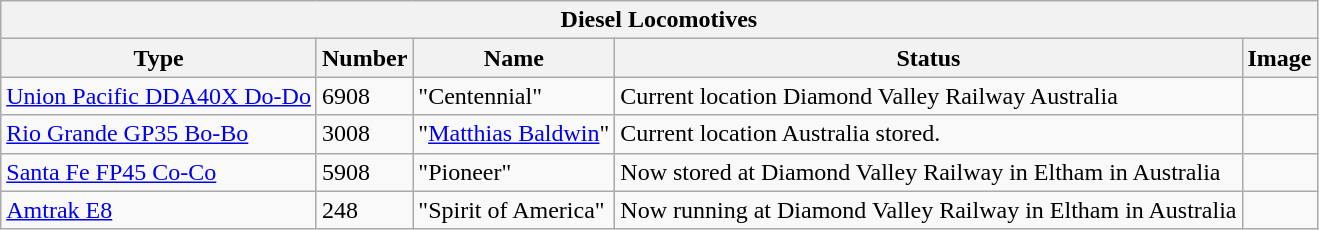<table class="wikitable">
<tr>
<th colspan=5>Diesel Locomotives</th>
</tr>
<tr>
<th>Type</th>
<th>Number</th>
<th>Name</th>
<th>Status</th>
<th>Image</th>
</tr>
<tr>
<td><a href='#'>Union Pacific DDA40X Do-Do</a></td>
<td>6908</td>
<td>"Centennial"</td>
<td>Current location Diamond Valley Railway Australia</td>
<td></td>
</tr>
<tr>
<td><a href='#'>Rio Grande GP35 Bo-Bo</a></td>
<td>3008</td>
<td>"<a href='#'>Matthias Baldwin</a>"</td>
<td>Current location Australia stored.</td>
<td></td>
</tr>
<tr>
<td><a href='#'>Santa Fe FP45 Co-Co</a></td>
<td>5908</td>
<td>"Pioneer"</td>
<td>Now stored at Diamond Valley Railway in Eltham in Australia</td>
<td></td>
</tr>
<tr>
<td><a href='#'>Amtrak E8</a></td>
<td>248</td>
<td>"Spirit of America"</td>
<td>Now running at Diamond Valley Railway in Eltham in Australia</td>
<td></td>
</tr>
</table>
